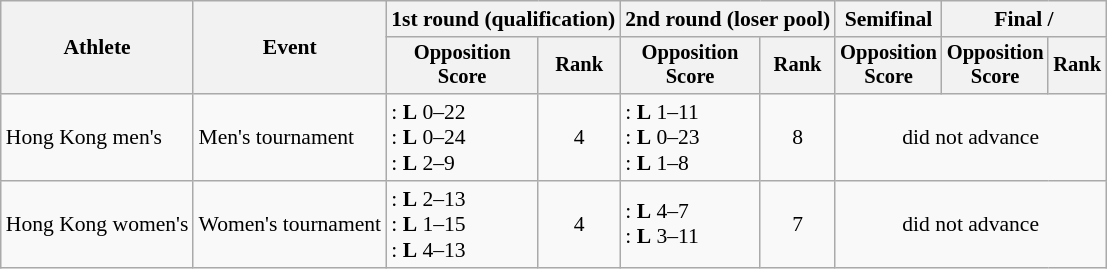<table class=wikitable style=font-size:90%;text-align:center>
<tr>
<th rowspan=2>Athlete</th>
<th rowspan=2>Event</th>
<th colspan=2>1st round (qualification)</th>
<th colspan=2>2nd round (loser pool)</th>
<th>Semifinal</th>
<th colspan=2>Final / </th>
</tr>
<tr style=font-size:95%>
<th>Opposition<br>Score</th>
<th>Rank</th>
<th>Opposition<br>Score</th>
<th>Rank</th>
<th>Opposition<br>Score</th>
<th>Opposition<br>Score</th>
<th>Rank</th>
</tr>
<tr>
<td align=left>Hong Kong men's</td>
<td align=left>Men's tournament</td>
<td align=left>: <strong>L</strong> 0–22<br>: <strong>L</strong> 0–24<br>: <strong>L</strong> 2–9</td>
<td>4</td>
<td align=left>: <strong>L</strong> 1–11<br>: <strong>L</strong> 0–23<br>: <strong>L</strong> 1–8</td>
<td>8</td>
<td colspan=3>did not advance</td>
</tr>
<tr>
<td align=left>Hong Kong women's</td>
<td align=left>Women's tournament</td>
<td align=left>: <strong>L</strong> 2–13<br>: <strong>L</strong> 1–15<br>: <strong>L</strong> 4–13</td>
<td>4</td>
<td align=left>: <strong>L</strong> 4–7<br>: <strong>L</strong> 3–11</td>
<td>7</td>
<td colspan=3>did not advance</td>
</tr>
</table>
